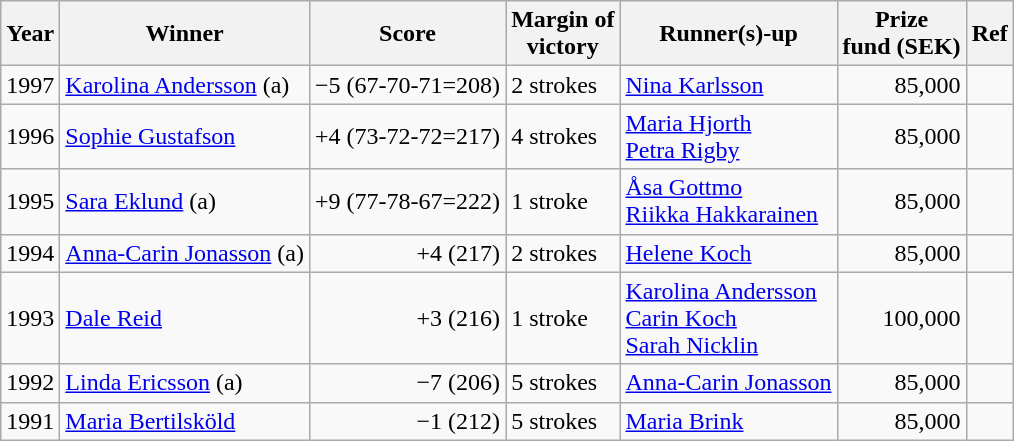<table class="wikitable">
<tr>
<th>Year</th>
<th>Winner</th>
<th>Score</th>
<th>Margin of<br>victory</th>
<th>Runner(s)-up</th>
<th>Prize<br>fund (SEK)</th>
<th>Ref</th>
</tr>
<tr>
<td>1997</td>
<td> <a href='#'>Karolina Andersson</a> (a)</td>
<td align=right>−5 (67-70-71=208)</td>
<td>2 strokes</td>
<td> <a href='#'>Nina Karlsson</a></td>
<td align=right>85,000</td>
<td></td>
</tr>
<tr>
<td>1996</td>
<td> <a href='#'>Sophie Gustafson</a></td>
<td align=right>+4 (73-72-72=217)</td>
<td>4 strokes</td>
<td> <a href='#'>Maria Hjorth</a><br> <a href='#'>Petra Rigby</a></td>
<td align=right>85,000</td>
<td></td>
</tr>
<tr>
<td>1995</td>
<td> <a href='#'>Sara Eklund</a> (a)</td>
<td align=right>+9 (77-78-67=222)</td>
<td>1 stroke</td>
<td> <a href='#'>Åsa Gottmo</a><br> <a href='#'>Riikka Hakkarainen</a></td>
<td align=right>85,000</td>
<td></td>
</tr>
<tr>
<td>1994</td>
<td> <a href='#'>Anna-Carin Jonasson</a> (a)</td>
<td align=right>+4 (217)</td>
<td>2 strokes</td>
<td> <a href='#'>Helene Koch</a></td>
<td align=right>85,000</td>
<td></td>
</tr>
<tr>
<td>1993</td>
<td> <a href='#'>Dale Reid</a></td>
<td align=right>+3 (216)</td>
<td>1 stroke</td>
<td> <a href='#'>Karolina Andersson</a><br> <a href='#'>Carin Koch</a><br> <a href='#'>Sarah Nicklin</a></td>
<td align=right>100,000</td>
<td></td>
</tr>
<tr>
<td>1992</td>
<td> <a href='#'>Linda Ericsson</a> (a)</td>
<td align=right>−7 (206)</td>
<td>5 strokes</td>
<td> <a href='#'>Anna-Carin Jonasson</a></td>
<td align=right>85,000</td>
<td></td>
</tr>
<tr>
<td>1991</td>
<td> <a href='#'>Maria Bertilsköld</a></td>
<td align=right>−1 (212)</td>
<td>5 strokes</td>
<td> <a href='#'>Maria Brink</a></td>
<td align=right>85,000</td>
<td></td>
</tr>
</table>
